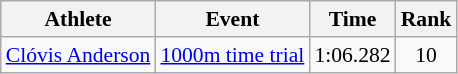<table class=wikitable style="font-size:90%">
<tr>
<th>Athlete</th>
<th>Event</th>
<th>Time</th>
<th>Rank</th>
</tr>
<tr align=center>
<td align=left><a href='#'>Clóvis Anderson</a></td>
<td align=left><a href='#'>1000m time trial</a></td>
<td>1:06.282</td>
<td>10</td>
</tr>
</table>
